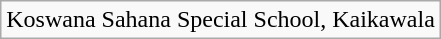<table class="wikitable">
<tr>
<td>Koswana Sahana Special School, Kaikawala</td>
</tr>
</table>
